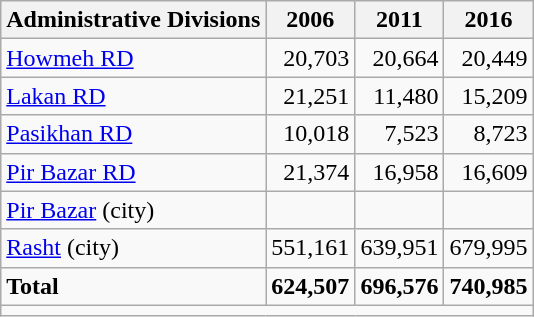<table class="wikitable">
<tr>
<th>Administrative Divisions</th>
<th>2006</th>
<th>2011</th>
<th>2016</th>
</tr>
<tr>
<td><a href='#'>Howmeh RD</a></td>
<td style="text-align: right;">20,703</td>
<td style="text-align: right;">20,664</td>
<td style="text-align: right;">20,449</td>
</tr>
<tr>
<td><a href='#'>Lakan RD</a></td>
<td style="text-align: right;">21,251</td>
<td style="text-align: right;">11,480</td>
<td style="text-align: right;">15,209</td>
</tr>
<tr>
<td><a href='#'>Pasikhan RD</a></td>
<td style="text-align: right;">10,018</td>
<td style="text-align: right;">7,523</td>
<td style="text-align: right;">8,723</td>
</tr>
<tr>
<td><a href='#'>Pir Bazar RD</a></td>
<td style="text-align: right;">21,374</td>
<td style="text-align: right;">16,958</td>
<td style="text-align: right;">16,609</td>
</tr>
<tr>
<td><a href='#'>Pir Bazar</a> (city)</td>
<td style="text-align: right;"></td>
<td style="text-align: right;"></td>
<td style="text-align: right;"></td>
</tr>
<tr>
<td><a href='#'>Rasht</a> (city)</td>
<td style="text-align: right;">551,161</td>
<td style="text-align: right;">639,951</td>
<td style="text-align: right;">679,995</td>
</tr>
<tr>
<td><strong>Total</strong></td>
<td style="text-align: right;"><strong>624,507</strong></td>
<td style="text-align: right;"><strong>696,576</strong></td>
<td style="text-align: right;"><strong>740,985</strong></td>
</tr>
<tr>
<td colspan=4></td>
</tr>
</table>
